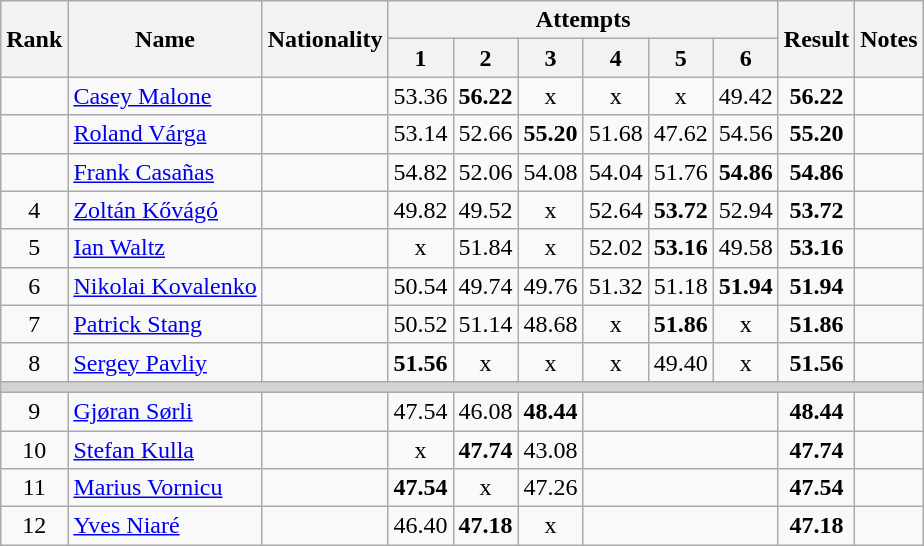<table class="wikitable sortable" style="text-align:center">
<tr>
<th rowspan=2>Rank</th>
<th rowspan=2>Name</th>
<th rowspan=2>Nationality</th>
<th colspan=6>Attempts</th>
<th rowspan=2>Result</th>
<th rowspan=2>Notes</th>
</tr>
<tr>
<th>1</th>
<th>2</th>
<th>3</th>
<th>4</th>
<th>5</th>
<th>6</th>
</tr>
<tr>
<td></td>
<td align=left><a href='#'>Casey Malone</a></td>
<td align=left></td>
<td>53.36</td>
<td><strong>56.22</strong></td>
<td>x</td>
<td>x</td>
<td>x</td>
<td>49.42</td>
<td><strong>56.22</strong></td>
<td></td>
</tr>
<tr>
<td></td>
<td align=left><a href='#'>Roland Várga</a></td>
<td align=left></td>
<td>53.14</td>
<td>52.66</td>
<td><strong>55.20</strong></td>
<td>51.68</td>
<td>47.62</td>
<td>54.56</td>
<td><strong>55.20</strong></td>
<td></td>
</tr>
<tr>
<td></td>
<td align=left><a href='#'>Frank Casañas</a></td>
<td align=left></td>
<td>54.82</td>
<td>52.06</td>
<td>54.08</td>
<td>54.04</td>
<td>51.76</td>
<td><strong>54.86</strong></td>
<td><strong>54.86</strong></td>
<td></td>
</tr>
<tr>
<td>4</td>
<td align=left><a href='#'>Zoltán Kővágó</a></td>
<td align=left></td>
<td>49.82</td>
<td>49.52</td>
<td>x</td>
<td>52.64</td>
<td><strong>53.72</strong></td>
<td>52.94</td>
<td><strong>53.72</strong></td>
<td></td>
</tr>
<tr>
<td>5</td>
<td align=left><a href='#'>Ian Waltz</a></td>
<td align=left></td>
<td>x</td>
<td>51.84</td>
<td>x</td>
<td>52.02</td>
<td><strong>53.16</strong></td>
<td>49.58</td>
<td><strong>53.16</strong></td>
<td></td>
</tr>
<tr>
<td>6</td>
<td align=left><a href='#'>Nikolai Kovalenko</a></td>
<td align=left></td>
<td>50.54</td>
<td>49.74</td>
<td>49.76</td>
<td>51.32</td>
<td>51.18</td>
<td><strong>51.94</strong></td>
<td><strong>51.94</strong></td>
<td></td>
</tr>
<tr>
<td>7</td>
<td align=left><a href='#'>Patrick Stang</a></td>
<td align=left></td>
<td>50.52</td>
<td>51.14</td>
<td>48.68</td>
<td>x</td>
<td><strong>51.86</strong></td>
<td>x</td>
<td><strong>51.86</strong></td>
<td></td>
</tr>
<tr>
<td>8</td>
<td align=left><a href='#'>Sergey Pavliy</a></td>
<td align=left></td>
<td><strong>51.56</strong></td>
<td>x</td>
<td>x</td>
<td>x</td>
<td>49.40</td>
<td>x</td>
<td><strong>51.56</strong></td>
<td></td>
</tr>
<tr>
<td colspan=11 bgcolor=lightgray></td>
</tr>
<tr>
<td>9</td>
<td align=left><a href='#'>Gjøran Sørli</a></td>
<td align=left></td>
<td>47.54</td>
<td>46.08</td>
<td><strong>48.44</strong></td>
<td colspan=3></td>
<td><strong>48.44</strong></td>
<td></td>
</tr>
<tr>
<td>10</td>
<td align=left><a href='#'>Stefan Kulla</a></td>
<td align=left></td>
<td>x</td>
<td><strong>47.74</strong></td>
<td>43.08</td>
<td colspan=3></td>
<td><strong>47.74</strong></td>
<td></td>
</tr>
<tr>
<td>11</td>
<td align=left><a href='#'>Marius Vornicu</a></td>
<td align=left></td>
<td><strong>47.54</strong></td>
<td>x</td>
<td>47.26</td>
<td colspan=3></td>
<td><strong>47.54</strong></td>
<td></td>
</tr>
<tr>
<td>12</td>
<td align=left><a href='#'>Yves Niaré</a></td>
<td align=left></td>
<td>46.40</td>
<td><strong>47.18</strong></td>
<td>x</td>
<td colspan=3></td>
<td><strong>47.18</strong></td>
<td></td>
</tr>
</table>
